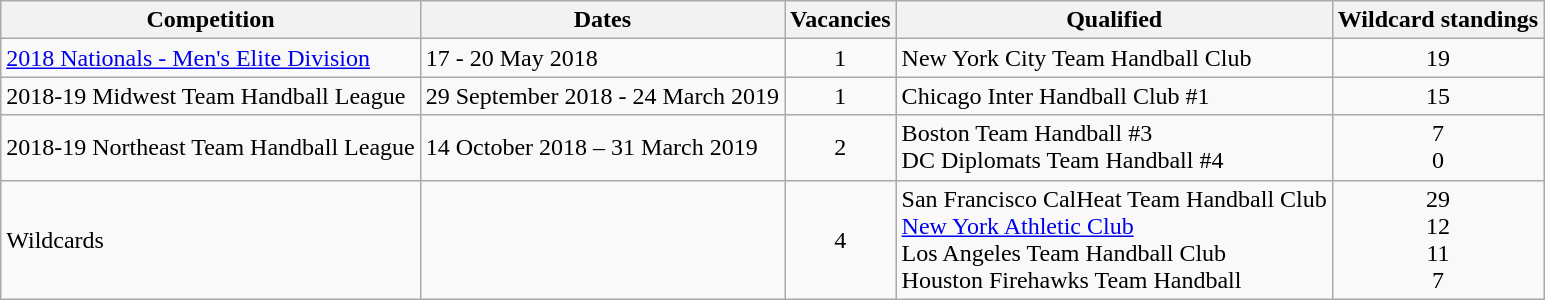<table class="wikitable">
<tr>
<th>Competition</th>
<th>Dates</th>
<th>Vacancies</th>
<th>Qualified</th>
<th>Wildcard standings</th>
</tr>
<tr>
<td><a href='#'>2018 Nationals - Men's Elite Division</a></td>
<td>17 - 20 May 2018</td>
<td align="center">1</td>
<td>New York City Team Handball Club</td>
<td align="center">19</td>
</tr>
<tr>
<td>2018-19 Midwest Team Handball League</td>
<td>29 September 2018 - 24 March 2019</td>
<td align="center">1</td>
<td>Chicago Inter Handball Club #1</td>
<td align="center">15</td>
</tr>
<tr>
<td>2018-19 Northeast Team Handball League</td>
<td>14 October 2018 – 31 March 2019</td>
<td align="center">2</td>
<td>Boston Team Handball #3<br>DC Diplomats Team Handball #4</td>
<td align="center">7<br>0</td>
</tr>
<tr>
<td>Wildcards</td>
<td></td>
<td align="center">4</td>
<td>San Francisco CalHeat Team Handball Club<br><a href='#'>New York Athletic Club</a><br>Los Angeles Team Handball Club<br>Houston Firehawks Team Handball</td>
<td align="center">29<br>12<br>11<br>7</td>
</tr>
</table>
